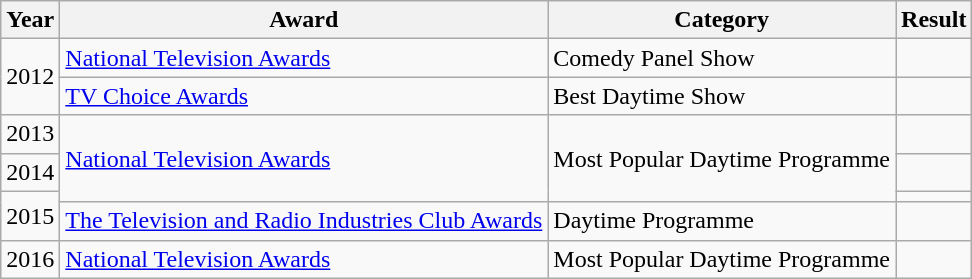<table class="wikitable sortable">
<tr>
<th>Year</th>
<th>Award</th>
<th>Category</th>
<th>Result</th>
</tr>
<tr>
<td rowspan="2">2012</td>
<td><a href='#'>National Television Awards</a></td>
<td>Comedy Panel Show</td>
<td></td>
</tr>
<tr>
<td><a href='#'>TV Choice Awards</a></td>
<td>Best Daytime Show</td>
<td></td>
</tr>
<tr>
<td>2013</td>
<td rowspan="3"><a href='#'>National Television Awards</a></td>
<td rowspan="3">Most Popular Daytime Programme</td>
<td></td>
</tr>
<tr>
<td>2014</td>
<td></td>
</tr>
<tr>
<td rowspan="2">2015</td>
<td></td>
</tr>
<tr>
<td><a href='#'>The Television and Radio Industries Club Awards</a></td>
<td>Daytime Programme</td>
<td></td>
</tr>
<tr>
<td>2016</td>
<td><a href='#'>National Television Awards</a></td>
<td>Most Popular Daytime Programme</td>
<td></td>
</tr>
</table>
